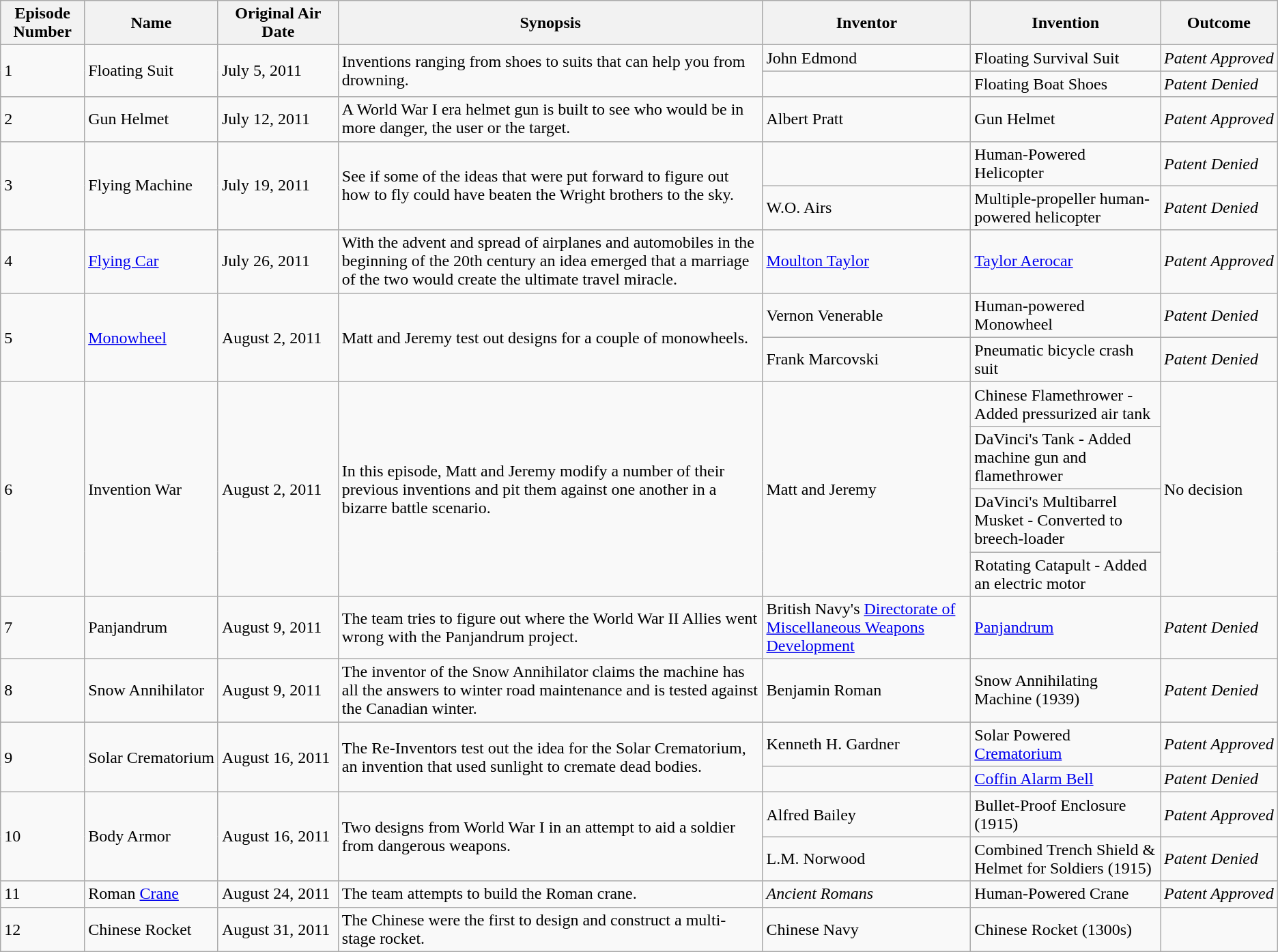<table class="wikitable">
<tr>
<th scope=col>Episode Number</th>
<th scope=col>Name</th>
<th scope=col>Original Air Date </th>
<th scope=col>Synopsis</th>
<th scope=col>Inventor</th>
<th scope=col>Invention</th>
<th scope=col>Outcome</th>
</tr>
<tr>
<td rowspan=2 style=white-space:nowrap>1</td>
<td rowspan=2 style=white-space:nowrap>Floating Suit</td>
<td rowspan=2 style=white-space:nowrap>July 5, 2011</td>
<td rowspan=2>Inventions ranging from shoes to suits that can help you from drowning.</td>
<td>John Edmond</td>
<td>Floating Survival Suit</td>
<td><em>Patent Approved</em></td>
</tr>
<tr>
<td></td>
<td>Floating Boat Shoes</td>
<td><em>Patent Denied</em></td>
</tr>
<tr>
<td>2</td>
<td>Gun Helmet</td>
<td>July 12, 2011</td>
<td>A World War I era helmet gun is built to see who would be in more danger, the user or the target.</td>
<td>Albert Pratt</td>
<td>Gun Helmet</td>
<td><em>Patent Approved</em></td>
</tr>
<tr>
<td rowspan=2 style=white-space:nowrap>3</td>
<td rowspan=2 style=white-space:nowrap>Flying Machine</td>
<td rowspan=2 style=white-space:nowrap>July 19, 2011</td>
<td rowspan=2>See if some of the ideas that were put forward to figure out how to fly could have beaten the Wright brothers to the sky.</td>
<td></td>
<td>Human-Powered Helicopter</td>
<td><em>Patent Denied</em></td>
</tr>
<tr>
<td>W.O. Airs</td>
<td>Multiple-propeller human-powered helicopter</td>
<td><em>Patent Denied</em></td>
</tr>
<tr>
<td>4</td>
<td><a href='#'>Flying Car</a></td>
<td>July 26, 2011</td>
<td>With the advent and spread of airplanes and automobiles in the beginning of the 20th century an idea emerged that a marriage of the two would create the ultimate travel miracle.</td>
<td><a href='#'>Moulton Taylor</a></td>
<td><a href='#'>Taylor Aerocar</a></td>
<td style=white-space:nowrap><em>Patent Approved</em></td>
</tr>
<tr>
<td rowspan=2 style=white-space:nowrap>5</td>
<td rowspan=2 style=white-space:nowrap><a href='#'>Monowheel</a></td>
<td rowspan=2 style=white-space:nowrap>August 2, 2011</td>
<td rowspan=2>Matt and Jeremy test out designs for a couple of monowheels.</td>
<td>Vernon Venerable</td>
<td>Human-powered Monowheel</td>
<td><em>Patent Denied</em></td>
</tr>
<tr>
<td>Frank Marcovski</td>
<td>Pneumatic bicycle crash suit</td>
<td><em>Patent Denied</em></td>
</tr>
<tr>
<td rowspan=4 style=white_space:nowrap>6</td>
<td rowspan=4 style=white_space:nowrap>Invention War</td>
<td rowspan=4 style=white_space:nowrap>August 2, 2011</td>
<td rowspan=4>In this episode, Matt and Jeremy modify a number of their previous inventions and pit them against one another in a bizarre battle scenario.</td>
<td rowspan=4 style=white_space:nowrap>Matt and Jeremy</td>
<td>Chinese Flamethrower - Added pressurized air tank</td>
<td rowspan=4>No decision</td>
</tr>
<tr>
<td>DaVinci's Tank - Added machine gun and flamethrower</td>
</tr>
<tr>
<td>DaVinci's Multibarrel Musket - Converted to breech-loader</td>
</tr>
<tr>
<td>Rotating Catapult - Added an electric motor</td>
</tr>
<tr>
<td>7</td>
<td>Panjandrum</td>
<td>August 9, 2011</td>
<td>The team tries to figure out where the World War II Allies went wrong with the Panjandrum project.</td>
<td>British Navy's <a href='#'>Directorate of Miscellaneous Weapons Development</a></td>
<td><a href='#'>Panjandrum</a></td>
<td><em>Patent Denied</em></td>
</tr>
<tr>
<td>8</td>
<td>Snow Annihilator</td>
<td>August 9, 2011</td>
<td>The inventor of the Snow Annihilator claims the machine has all the answers to winter road maintenance and is tested against the Canadian winter.</td>
<td>Benjamin Roman</td>
<td>Snow Annihilating Machine (1939)</td>
<td><em>Patent Denied</em></td>
</tr>
<tr>
<td rowspan=2 style=white-space:nowrap>9</td>
<td rowspan=2 style=white-space:nowrap>Solar Crematorium</td>
<td rowspan=2 style=white-space:nowrap>August 16, 2011</td>
<td rowspan=2>The Re-Inventors test out the idea for the Solar Crematorium, an invention that used sunlight to cremate dead bodies.</td>
<td>Kenneth H. Gardner</td>
<td>Solar Powered <a href='#'>Crematorium</a></td>
<td><em>Patent Approved</em></td>
</tr>
<tr>
<td></td>
<td><a href='#'>Coffin Alarm Bell</a></td>
<td><em>Patent Denied</em></td>
</tr>
<tr>
<td rowspan=2 style=white-space:nowrap>10</td>
<td rowspan=2 style=white-space:nowrap>Body Armor</td>
<td rowspan=2 style=white-space:nowrap>August 16, 2011</td>
<td rowspan=2>Two designs from World War I in an attempt to aid a soldier from dangerous weapons.</td>
<td>Alfred Bailey</td>
<td>Bullet-Proof Enclosure (1915)</td>
<td><em>Patent Approved</em></td>
</tr>
<tr>
<td>L.M. Norwood</td>
<td>Combined Trench Shield & Helmet for Soldiers (1915)</td>
<td><em>Patent Denied</em></td>
</tr>
<tr>
<td>11</td>
<td>Roman <a href='#'>Crane</a></td>
<td>August 24, 2011</td>
<td>The team attempts to build the Roman crane.</td>
<td><em>Ancient Romans</em></td>
<td>Human-Powered Crane</td>
<td><em>Patent Approved</em></td>
</tr>
<tr>
<td>12</td>
<td>Chinese Rocket</td>
<td>August 31, 2011</td>
<td>The Chinese were the first to design and construct a multi-stage rocket.</td>
<td>Chinese Navy</td>
<td>Chinese Rocket (1300s)</td>
<td></td>
</tr>
</table>
